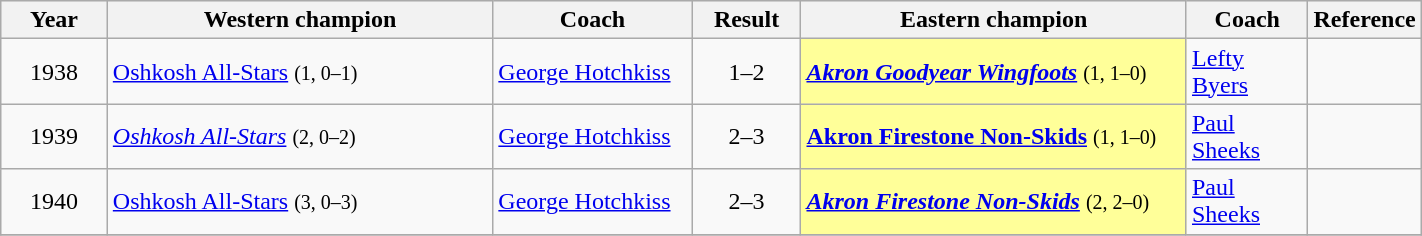<table class="wikitable sortable" width=75%>
<tr bgcolor="#efefef">
<th width=8%>Year</th>
<th width=30%>Western champion</th>
<th width=15%>Coach</th>
<th width=8% class="unsortable">Result</th>
<th width=30%>Eastern champion</th>
<th width=15%>Coach</th>
<th width=3% class="unsortable">Reference</th>
</tr>
<tr>
<td align=center>1938</td>
<td><a href='#'>Oshkosh All-Stars</a> <small>(1, 0–1)</small></td>
<td><a href='#'>George Hotchkiss</a></td>
<td align=center>1–2</td>
<td style="background:#FFFF99"><strong><em><a href='#'>Akron Goodyear Wingfoots</a></em></strong> <small>(1, 1–0)</small></td>
<td><a href='#'>Lefty Byers</a></td>
<td align=center></td>
</tr>
<tr>
<td align=center>1939</td>
<td><em><a href='#'>Oshkosh All-Stars</a></em> <small>(2, 0–2)</small></td>
<td><a href='#'>George Hotchkiss</a></td>
<td align=center>2–3</td>
<td style="background:#FFFF99"><strong><a href='#'>Akron Firestone Non-Skids</a></strong> <small>(1, 1–0)</small></td>
<td><a href='#'>Paul Sheeks</a></td>
<td align=center></td>
</tr>
<tr>
<td align=center>1940</td>
<td><a href='#'>Oshkosh All-Stars</a> <small>(3, 0–3)</small></td>
<td><a href='#'>George Hotchkiss</a></td>
<td align=center>2–3</td>
<td style="background:#FFFF99"><strong><em><a href='#'>Akron Firestone Non-Skids</a></em></strong> <small>(2, 2–0)</small></td>
<td><a href='#'>Paul Sheeks</a></td>
<td align=center></td>
</tr>
<tr>
</tr>
</table>
